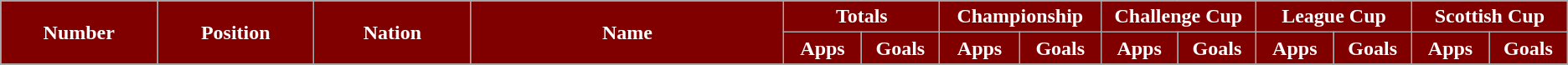<table class="wikitable" style="font-size: 100%; text-align: center;">
<tr>
<th style="background:maroon; color:white;" scope="col" rowspan="2" width="10%" align="center">Number</th>
<th style="background:maroon; color:white;" scope="col" rowspan="2" width="10%" align="center">Position</th>
<th style="background:maroon; color:white;" scope="col" rowspan="2" width="10%" align="center">Nation</th>
<th style="background:maroon; color:white;" scope="col" rowspan="2" width="20%" align="center">Name</th>
<th style="background:maroon; color:white;" scope="col" colspan="2" align="center">Totals</th>
<th style="background:maroon; color:white;" scope="col" colspan="2" align="center">Championship</th>
<th style="background:maroon; color:white;" scope="col" colspan="2" align="center">Challenge Cup</th>
<th style="background:maroon; color:white;" scope="col" colspan="2" align="center">League Cup</th>
<th style="background:maroon; color:white;" scope="col" colspan="2" align="center">Scottish Cup</th>
</tr>
<tr>
<th style="background:maroon; color:white;" scope="col" width=60 align="center">Apps</th>
<th style="background:maroon; color:white;" scope="col" width=60 align="center">Goals</th>
<th style="background:maroon; color:white;" scope="col" width=60 align="center">Apps</th>
<th style="background:maroon; color:white;" scope="col" width=60 align="center">Goals</th>
<th style="background:maroon; color:white;" scope="col" width=60 align="center">Apps</th>
<th style="background:maroon; color:white;" scope="col" width=60 align="center">Goals</th>
<th style="background:maroon; color:white;" scope="col" width=60 align="center">Apps</th>
<th style="background:maroon; color:white;" scope="col" width=60 align="center">Goals</th>
<th style="background:maroon; color:white;" scope="col" width=60 align="center">Apps</th>
<th style="background:maroon; color:white;" scope="col" width=60 align="center">Goals</th>
</tr>
<tr>
</tr>
<tr>
</tr>
</table>
